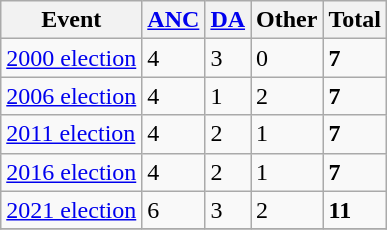<table class="wikitable">
<tr>
<th>Event</th>
<th><a href='#'>ANC</a></th>
<th><a href='#'>DA</a></th>
<th>Other</th>
<th>Total</th>
</tr>
<tr>
<td><a href='#'>2000 election</a></td>
<td>4</td>
<td>3</td>
<td>0</td>
<td><strong>7</strong></td>
</tr>
<tr>
<td><a href='#'>2006 election</a></td>
<td>4</td>
<td>1</td>
<td>2</td>
<td><strong>7</strong></td>
</tr>
<tr>
<td><a href='#'>2011 election</a></td>
<td>4</td>
<td>2</td>
<td>1</td>
<td><strong>7</strong></td>
</tr>
<tr>
<td><a href='#'>2016 election</a></td>
<td>4</td>
<td>2</td>
<td>1</td>
<td><strong>7</strong></td>
</tr>
<tr>
<td><a href='#'>2021 election</a></td>
<td>6</td>
<td>3</td>
<td>2</td>
<td><strong>11</strong></td>
</tr>
<tr>
</tr>
</table>
